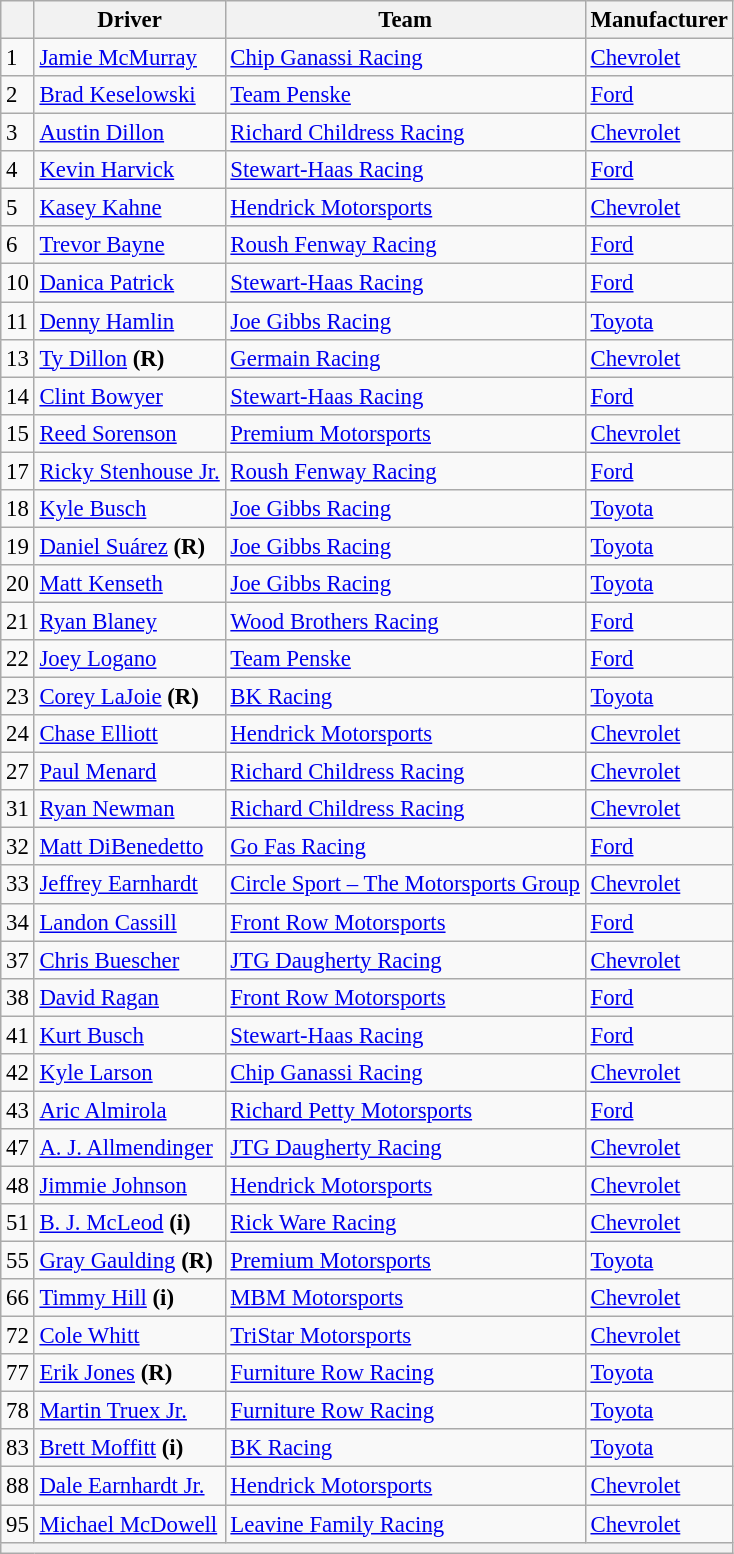<table class="wikitable" style="font-size:95%">
<tr>
<th></th>
<th>Driver</th>
<th>Team</th>
<th>Manufacturer</th>
</tr>
<tr>
<td>1</td>
<td><a href='#'>Jamie McMurray</a></td>
<td><a href='#'>Chip Ganassi Racing</a></td>
<td><a href='#'>Chevrolet</a></td>
</tr>
<tr>
<td>2</td>
<td><a href='#'>Brad Keselowski</a></td>
<td><a href='#'>Team Penske</a></td>
<td><a href='#'>Ford</a></td>
</tr>
<tr>
<td>3</td>
<td><a href='#'>Austin Dillon</a></td>
<td><a href='#'>Richard Childress Racing</a></td>
<td><a href='#'>Chevrolet</a></td>
</tr>
<tr>
<td>4</td>
<td><a href='#'>Kevin Harvick</a></td>
<td><a href='#'>Stewart-Haas Racing</a></td>
<td><a href='#'>Ford</a></td>
</tr>
<tr>
<td>5</td>
<td><a href='#'>Kasey Kahne</a></td>
<td><a href='#'>Hendrick Motorsports</a></td>
<td><a href='#'>Chevrolet</a></td>
</tr>
<tr>
<td>6</td>
<td><a href='#'>Trevor Bayne</a></td>
<td><a href='#'>Roush Fenway Racing</a></td>
<td><a href='#'>Ford</a></td>
</tr>
<tr>
<td>10</td>
<td><a href='#'>Danica Patrick</a></td>
<td><a href='#'>Stewart-Haas Racing</a></td>
<td><a href='#'>Ford</a></td>
</tr>
<tr>
<td>11</td>
<td><a href='#'>Denny Hamlin</a></td>
<td><a href='#'>Joe Gibbs Racing</a></td>
<td><a href='#'>Toyota</a></td>
</tr>
<tr>
<td>13</td>
<td><a href='#'>Ty Dillon</a> <strong>(R)</strong></td>
<td><a href='#'>Germain Racing</a></td>
<td><a href='#'>Chevrolet</a></td>
</tr>
<tr>
<td>14</td>
<td><a href='#'>Clint Bowyer</a></td>
<td><a href='#'>Stewart-Haas Racing</a></td>
<td><a href='#'>Ford</a></td>
</tr>
<tr>
<td>15</td>
<td><a href='#'>Reed Sorenson</a></td>
<td><a href='#'>Premium Motorsports</a></td>
<td><a href='#'>Chevrolet</a></td>
</tr>
<tr>
<td>17</td>
<td><a href='#'>Ricky Stenhouse Jr.</a></td>
<td><a href='#'>Roush Fenway Racing</a></td>
<td><a href='#'>Ford</a></td>
</tr>
<tr>
<td>18</td>
<td><a href='#'>Kyle Busch</a></td>
<td><a href='#'>Joe Gibbs Racing</a></td>
<td><a href='#'>Toyota</a></td>
</tr>
<tr>
<td>19</td>
<td><a href='#'>Daniel Suárez</a> <strong>(R)</strong></td>
<td><a href='#'>Joe Gibbs Racing</a></td>
<td><a href='#'>Toyota</a></td>
</tr>
<tr>
<td>20</td>
<td><a href='#'>Matt Kenseth</a></td>
<td><a href='#'>Joe Gibbs Racing</a></td>
<td><a href='#'>Toyota</a></td>
</tr>
<tr>
<td>21</td>
<td><a href='#'>Ryan Blaney</a></td>
<td><a href='#'>Wood Brothers Racing</a></td>
<td><a href='#'>Ford</a></td>
</tr>
<tr>
<td>22</td>
<td><a href='#'>Joey Logano</a></td>
<td><a href='#'>Team Penske</a></td>
<td><a href='#'>Ford</a></td>
</tr>
<tr>
<td>23</td>
<td><a href='#'>Corey LaJoie</a> <strong>(R)</strong></td>
<td><a href='#'>BK Racing</a></td>
<td><a href='#'>Toyota</a></td>
</tr>
<tr>
<td>24</td>
<td><a href='#'>Chase Elliott</a></td>
<td><a href='#'>Hendrick Motorsports</a></td>
<td><a href='#'>Chevrolet</a></td>
</tr>
<tr>
<td>27</td>
<td><a href='#'>Paul Menard</a></td>
<td><a href='#'>Richard Childress Racing</a></td>
<td><a href='#'>Chevrolet</a></td>
</tr>
<tr>
<td>31</td>
<td><a href='#'>Ryan Newman</a></td>
<td><a href='#'>Richard Childress Racing</a></td>
<td><a href='#'>Chevrolet</a></td>
</tr>
<tr>
<td>32</td>
<td><a href='#'>Matt DiBenedetto</a></td>
<td><a href='#'>Go Fas Racing</a></td>
<td><a href='#'>Ford</a></td>
</tr>
<tr>
<td>33</td>
<td><a href='#'>Jeffrey Earnhardt</a></td>
<td><a href='#'>Circle Sport – The Motorsports Group</a></td>
<td><a href='#'>Chevrolet</a></td>
</tr>
<tr>
<td>34</td>
<td><a href='#'>Landon Cassill</a></td>
<td><a href='#'>Front Row Motorsports</a></td>
<td><a href='#'>Ford</a></td>
</tr>
<tr>
<td>37</td>
<td><a href='#'>Chris Buescher</a></td>
<td><a href='#'>JTG Daugherty Racing</a></td>
<td><a href='#'>Chevrolet</a></td>
</tr>
<tr>
<td>38</td>
<td><a href='#'>David Ragan</a></td>
<td><a href='#'>Front Row Motorsports</a></td>
<td><a href='#'>Ford</a></td>
</tr>
<tr>
<td>41</td>
<td><a href='#'>Kurt Busch</a></td>
<td><a href='#'>Stewart-Haas Racing</a></td>
<td><a href='#'>Ford</a></td>
</tr>
<tr>
<td>42</td>
<td><a href='#'>Kyle Larson</a></td>
<td><a href='#'>Chip Ganassi Racing</a></td>
<td><a href='#'>Chevrolet</a></td>
</tr>
<tr>
<td>43</td>
<td><a href='#'>Aric Almirola</a></td>
<td><a href='#'>Richard Petty Motorsports</a></td>
<td><a href='#'>Ford</a></td>
</tr>
<tr>
<td>47</td>
<td><a href='#'>A. J. Allmendinger</a></td>
<td><a href='#'>JTG Daugherty Racing</a></td>
<td><a href='#'>Chevrolet</a></td>
</tr>
<tr>
<td>48</td>
<td><a href='#'>Jimmie Johnson</a></td>
<td><a href='#'>Hendrick Motorsports</a></td>
<td><a href='#'>Chevrolet</a></td>
</tr>
<tr>
<td>51</td>
<td><a href='#'>B. J. McLeod</a> <strong>(i)</strong></td>
<td><a href='#'>Rick Ware Racing</a></td>
<td><a href='#'>Chevrolet</a></td>
</tr>
<tr>
<td>55</td>
<td><a href='#'>Gray Gaulding</a> <strong>(R)</strong></td>
<td><a href='#'>Premium Motorsports</a></td>
<td><a href='#'>Toyota</a></td>
</tr>
<tr>
<td>66</td>
<td><a href='#'>Timmy Hill</a> <strong>(i)</strong></td>
<td><a href='#'>MBM Motorsports</a></td>
<td><a href='#'>Chevrolet</a></td>
</tr>
<tr>
<td>72</td>
<td><a href='#'>Cole Whitt</a></td>
<td><a href='#'>TriStar Motorsports</a></td>
<td><a href='#'>Chevrolet</a></td>
</tr>
<tr>
<td>77</td>
<td><a href='#'>Erik Jones</a> <strong>(R)</strong></td>
<td><a href='#'>Furniture Row Racing</a></td>
<td><a href='#'>Toyota</a></td>
</tr>
<tr>
<td>78</td>
<td><a href='#'>Martin Truex Jr.</a></td>
<td><a href='#'>Furniture Row Racing</a></td>
<td><a href='#'>Toyota</a></td>
</tr>
<tr>
<td>83</td>
<td><a href='#'>Brett Moffitt</a> <strong>(i)</strong></td>
<td><a href='#'>BK Racing</a></td>
<td><a href='#'>Toyota</a></td>
</tr>
<tr>
<td>88</td>
<td><a href='#'>Dale Earnhardt Jr.</a></td>
<td><a href='#'>Hendrick Motorsports</a></td>
<td><a href='#'>Chevrolet</a></td>
</tr>
<tr>
<td>95</td>
<td><a href='#'>Michael McDowell</a></td>
<td><a href='#'>Leavine Family Racing</a></td>
<td><a href='#'>Chevrolet</a></td>
</tr>
<tr>
<th colspan="4"></th>
</tr>
</table>
